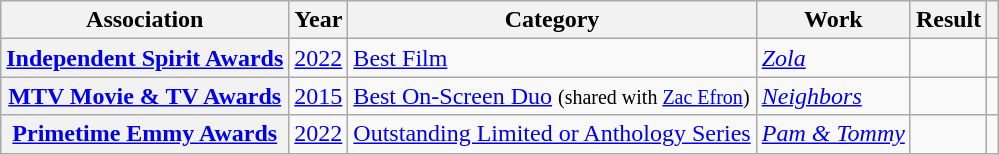<table class="wikitable plainrowheaders">
<tr>
<th scope="col">Association</th>
<th scope="col">Year</th>
<th scope="col">Category</th>
<th scope="col">Work</th>
<th scope="col">Result</th>
<th scope="col"></th>
</tr>
<tr>
<th scope="row"><a href='#'>Independent Spirit Awards</a></th>
<td style="text-align:center;"><a href='#'>2022</a></td>
<td><a href='#'>Best Film</a></td>
<td><em><a href='#'>Zola</a></em></td>
<td></td>
<td style="text-align:center;"></td>
</tr>
<tr>
<th scope="row"><a href='#'>MTV Movie & TV Awards</a></th>
<td style="text-align:center;"><a href='#'>2015</a></td>
<td><a href='#'>Best On-Screen Duo</a> <small>(shared with <a href='#'>Zac Efron</a>)</small></td>
<td><em><a href='#'>Neighbors</a></em></td>
<td></td>
<td style="text-align:center;"></td>
</tr>
<tr>
<th scope="row"><a href='#'>Primetime Emmy Awards</a></th>
<td style="text-align:center;"><a href='#'>2022</a></td>
<td><a href='#'>Outstanding Limited or Anthology Series</a></td>
<td><em><a href='#'>Pam & Tommy</a></em></td>
<td></td>
<td style="text-align:center;"></td>
</tr>
</table>
